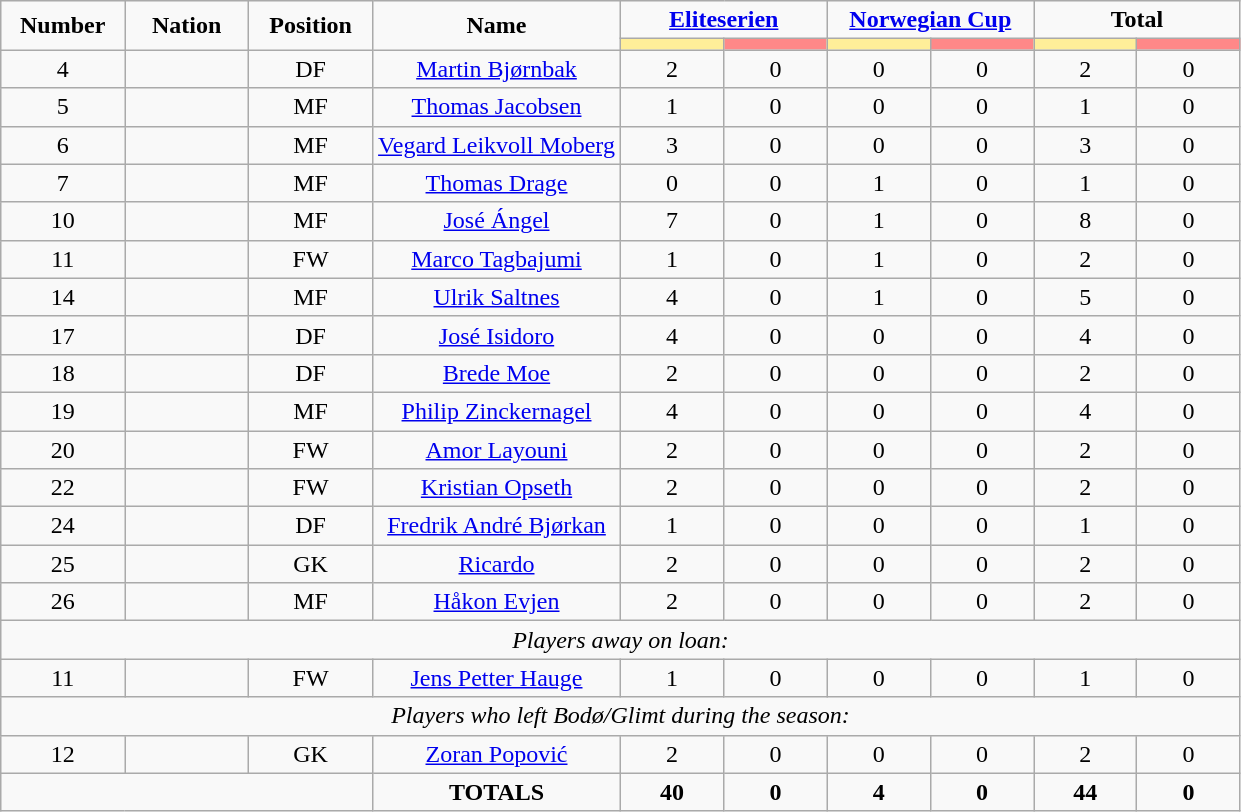<table class="wikitable" style="font-size: 100%; text-align: center;">
<tr>
<td rowspan="2" width="10%" align="center"><strong>Number</strong></td>
<td rowspan="2" width="10%" align="center"><strong>Nation</strong></td>
<td rowspan="2" width="10%" align="center"><strong>Position</strong></td>
<td rowspan="2" width="20%" align="center"><strong>Name</strong></td>
<td colspan="2" align="center"><strong><a href='#'>Eliteserien</a></strong></td>
<td colspan="2" align="center"><strong><a href='#'>Norwegian Cup</a></strong></td>
<td colspan="2" align="center"><strong>Total</strong></td>
</tr>
<tr>
<th width=60 style="background: #FFEE99"></th>
<th width=60 style="background: #FF8888"></th>
<th width=60 style="background: #FFEE99"></th>
<th width=60 style="background: #FF8888"></th>
<th width=60 style="background: #FFEE99"></th>
<th width=60 style="background: #FF8888"></th>
</tr>
<tr>
<td>4</td>
<td></td>
<td>DF</td>
<td><a href='#'>Martin Bjørnbak</a></td>
<td>2</td>
<td>0</td>
<td>0</td>
<td>0</td>
<td>2</td>
<td>0</td>
</tr>
<tr>
<td>5</td>
<td></td>
<td>MF</td>
<td><a href='#'>Thomas Jacobsen</a></td>
<td>1</td>
<td>0</td>
<td>0</td>
<td>0</td>
<td>1</td>
<td>0</td>
</tr>
<tr>
<td>6</td>
<td></td>
<td>MF</td>
<td><a href='#'>Vegard Leikvoll Moberg</a></td>
<td>3</td>
<td>0</td>
<td>0</td>
<td>0</td>
<td>3</td>
<td>0</td>
</tr>
<tr>
<td>7</td>
<td></td>
<td>MF</td>
<td><a href='#'>Thomas Drage</a></td>
<td>0</td>
<td>0</td>
<td>1</td>
<td>0</td>
<td>1</td>
<td>0</td>
</tr>
<tr>
<td>10</td>
<td></td>
<td>MF</td>
<td><a href='#'>José Ángel</a></td>
<td>7</td>
<td>0</td>
<td>1</td>
<td>0</td>
<td>8</td>
<td>0</td>
</tr>
<tr>
<td>11</td>
<td></td>
<td>FW</td>
<td><a href='#'>Marco Tagbajumi</a></td>
<td>1</td>
<td>0</td>
<td>1</td>
<td>0</td>
<td>2</td>
<td>0</td>
</tr>
<tr>
<td>14</td>
<td></td>
<td>MF</td>
<td><a href='#'>Ulrik Saltnes</a></td>
<td>4</td>
<td>0</td>
<td>1</td>
<td>0</td>
<td>5</td>
<td>0</td>
</tr>
<tr>
<td>17</td>
<td></td>
<td>DF</td>
<td><a href='#'>José Isidoro</a></td>
<td>4</td>
<td>0</td>
<td>0</td>
<td>0</td>
<td>4</td>
<td>0</td>
</tr>
<tr>
<td>18</td>
<td></td>
<td>DF</td>
<td><a href='#'>Brede Moe</a></td>
<td>2</td>
<td>0</td>
<td>0</td>
<td>0</td>
<td>2</td>
<td>0</td>
</tr>
<tr>
<td>19</td>
<td></td>
<td>MF</td>
<td><a href='#'>Philip Zinckernagel</a></td>
<td>4</td>
<td>0</td>
<td>0</td>
<td>0</td>
<td>4</td>
<td>0</td>
</tr>
<tr>
<td>20</td>
<td></td>
<td>FW</td>
<td><a href='#'>Amor Layouni</a></td>
<td>2</td>
<td>0</td>
<td>0</td>
<td>0</td>
<td>2</td>
<td>0</td>
</tr>
<tr>
<td>22</td>
<td></td>
<td>FW</td>
<td><a href='#'>Kristian Opseth</a></td>
<td>2</td>
<td>0</td>
<td>0</td>
<td>0</td>
<td>2</td>
<td>0</td>
</tr>
<tr>
<td>24</td>
<td></td>
<td>DF</td>
<td><a href='#'>Fredrik André Bjørkan</a></td>
<td>1</td>
<td>0</td>
<td>0</td>
<td>0</td>
<td>1</td>
<td>0</td>
</tr>
<tr>
<td>25</td>
<td></td>
<td>GK</td>
<td><a href='#'>Ricardo</a></td>
<td>2</td>
<td>0</td>
<td>0</td>
<td>0</td>
<td>2</td>
<td>0</td>
</tr>
<tr>
<td>26</td>
<td></td>
<td>MF</td>
<td><a href='#'>Håkon Evjen</a></td>
<td>2</td>
<td>0</td>
<td>0</td>
<td>0</td>
<td>2</td>
<td>0</td>
</tr>
<tr>
<td colspan="14"><em>Players away on loan:</em></td>
</tr>
<tr>
<td>11</td>
<td></td>
<td>FW</td>
<td><a href='#'>Jens Petter Hauge</a></td>
<td>1</td>
<td>0</td>
<td>0</td>
<td>0</td>
<td>1</td>
<td>0</td>
</tr>
<tr>
<td colspan="14"><em>Players who left Bodø/Glimt during the season:</em></td>
</tr>
<tr>
<td>12</td>
<td></td>
<td>GK</td>
<td><a href='#'>Zoran Popović</a></td>
<td>2</td>
<td>0</td>
<td>0</td>
<td>0</td>
<td>2</td>
<td>0</td>
</tr>
<tr>
<td colspan="3"></td>
<td><strong>TOTALS</strong></td>
<td><strong>40</strong></td>
<td><strong>0</strong></td>
<td><strong>4</strong></td>
<td><strong>0</strong></td>
<td><strong>44</strong></td>
<td><strong>0</strong></td>
</tr>
</table>
